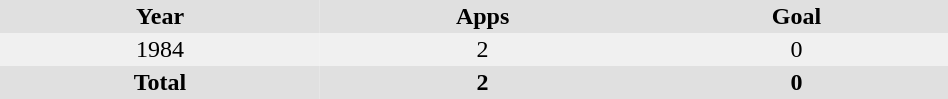<table border="0" cellpadding="2" cellspacing="0" style="width:50%;">
<tr style="text-align:center; background:#e0e0e0;">
<th>Year</th>
<th>Apps</th>
<th>Goal</th>
</tr>
<tr style="text-align:center; background:#f0f0f0;">
<td>1984</td>
<td>2</td>
<td>0</td>
</tr>
<tr style="text-align:center; background:#e0e0e0;">
<th colspan="1">Total</th>
<th style="text-align:center;">2</th>
<th style="text-align:center;">0</th>
</tr>
</table>
